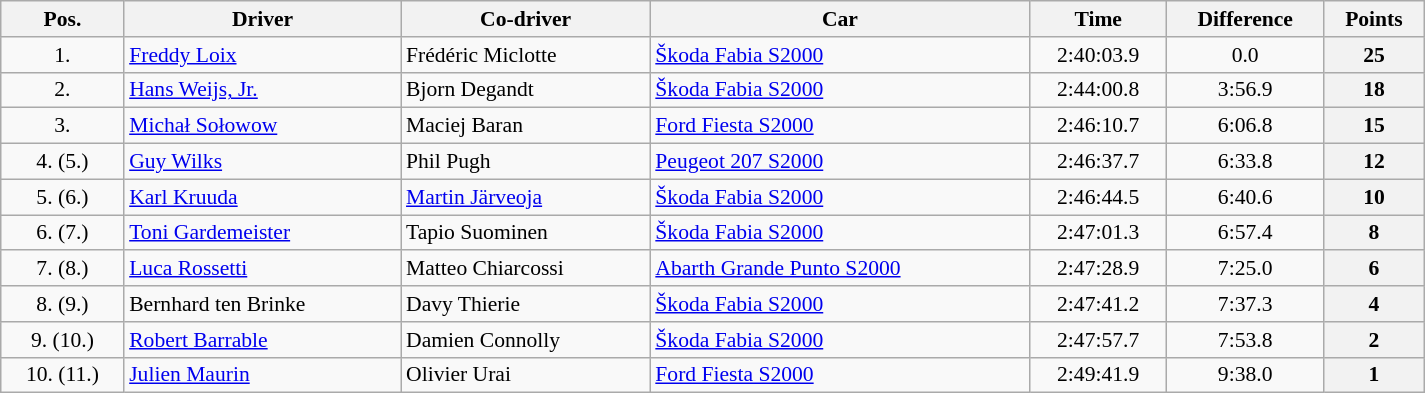<table class="wikitable" width="100%" style="text-align: center; font-size: 90%; max-width: 950px;">
<tr>
<th>Pos.</th>
<th>Driver</th>
<th>Co-driver</th>
<th>Car</th>
<th>Time</th>
<th>Difference</th>
<th>Points</th>
</tr>
<tr>
<td>1.</td>
<td align="left"> <a href='#'>Freddy Loix</a></td>
<td align="left"> Frédéric Miclotte</td>
<td align="left"><a href='#'>Škoda Fabia S2000</a></td>
<td>2:40:03.9</td>
<td>0.0</td>
<th>25</th>
</tr>
<tr>
<td>2.</td>
<td align="left"> <a href='#'>Hans Weijs, Jr.</a></td>
<td align="left"> Bjorn Degandt</td>
<td align="left"><a href='#'>Škoda Fabia S2000</a></td>
<td>2:44:00.8</td>
<td>3:56.9</td>
<th>18</th>
</tr>
<tr>
<td>3.</td>
<td align="left"> <a href='#'>Michał Sołowow</a></td>
<td align="left"> Maciej Baran</td>
<td align="left"><a href='#'>Ford Fiesta S2000</a></td>
<td>2:46:10.7</td>
<td>6:06.8</td>
<th>15</th>
</tr>
<tr>
<td>4. (5.)</td>
<td align="left"> <a href='#'>Guy Wilks</a></td>
<td align="left"> Phil Pugh</td>
<td align="left"><a href='#'>Peugeot 207 S2000</a></td>
<td>2:46:37.7</td>
<td>6:33.8</td>
<th>12</th>
</tr>
<tr>
<td>5. (6.)</td>
<td align="left"> <a href='#'>Karl Kruuda</a></td>
<td align="left"> <a href='#'>Martin Järveoja</a></td>
<td align="left"><a href='#'>Škoda Fabia S2000</a></td>
<td>2:46:44.5</td>
<td>6:40.6</td>
<th>10</th>
</tr>
<tr>
<td>6. (7.)</td>
<td align="left"> <a href='#'>Toni Gardemeister</a></td>
<td align="left"> Tapio Suominen</td>
<td align="left"><a href='#'>Škoda Fabia S2000</a></td>
<td>2:47:01.3</td>
<td>6:57.4</td>
<th>8</th>
</tr>
<tr>
<td>7. (8.)</td>
<td align="left"> <a href='#'>Luca Rossetti</a></td>
<td align="left"> Matteo Chiarcossi</td>
<td align="left"><a href='#'>Abarth Grande Punto S2000</a></td>
<td>2:47:28.9</td>
<td>7:25.0</td>
<th>6</th>
</tr>
<tr>
<td>8. (9.)</td>
<td align="left"> Bernhard ten Brinke</td>
<td align="left"> Davy Thierie</td>
<td align="left"><a href='#'>Škoda Fabia S2000</a></td>
<td>2:47:41.2</td>
<td>7:37.3</td>
<th>4</th>
</tr>
<tr>
<td>9. (10.)</td>
<td align="left"> <a href='#'>Robert Barrable</a></td>
<td align="left"> Damien Connolly</td>
<td align="left"><a href='#'>Škoda Fabia S2000</a></td>
<td>2:47:57.7</td>
<td>7:53.8</td>
<th>2</th>
</tr>
<tr>
<td>10. (11.)</td>
<td align="left"> <a href='#'>Julien Maurin</a></td>
<td align="left"> Olivier Urai</td>
<td align="left"><a href='#'>Ford Fiesta S2000</a></td>
<td>2:49:41.9</td>
<td>9:38.0</td>
<th>1</th>
</tr>
</table>
